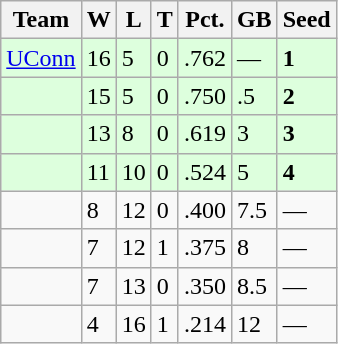<table class=wikitable>
<tr>
<th>Team</th>
<th>W</th>
<th>L</th>
<th>T</th>
<th>Pct.</th>
<th>GB</th>
<th>Seed</th>
</tr>
<tr bgcolor=ddffdd>
<td><a href='#'>UConn</a></td>
<td>16</td>
<td>5</td>
<td>0</td>
<td>.762</td>
<td>—</td>
<td><strong>1</strong></td>
</tr>
<tr bgcolor=ddffdd>
<td></td>
<td>15</td>
<td>5</td>
<td>0</td>
<td>.750</td>
<td>.5</td>
<td><strong>2</strong></td>
</tr>
<tr bgcolor=ddffdd>
<td></td>
<td>13</td>
<td>8</td>
<td>0</td>
<td>.619</td>
<td>3</td>
<td><strong>3</strong></td>
</tr>
<tr bgcolor=ddffdd>
<td></td>
<td>11</td>
<td>10</td>
<td>0</td>
<td>.524</td>
<td>5</td>
<td><strong>4</strong></td>
</tr>
<tr>
<td></td>
<td>8</td>
<td>12</td>
<td>0</td>
<td>.400</td>
<td>7.5</td>
<td>—</td>
</tr>
<tr>
<td></td>
<td>7</td>
<td>12</td>
<td>1</td>
<td>.375</td>
<td>8</td>
<td>—</td>
</tr>
<tr>
<td></td>
<td>7</td>
<td>13</td>
<td>0</td>
<td>.350</td>
<td>8.5</td>
<td>—</td>
</tr>
<tr>
<td></td>
<td>4</td>
<td>16</td>
<td>1</td>
<td>.214</td>
<td>12</td>
<td>—</td>
</tr>
</table>
